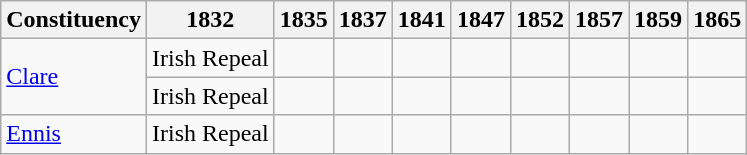<table class=wikitable sortable>
<tr>
<th>Constituency</th>
<th>1832</th>
<th>1835</th>
<th>1837</th>
<th>1841</th>
<th>1847</th>
<th>1852</th>
<th>1857</th>
<th>1859</th>
<th>1865</th>
</tr>
<tr>
<td rowspan=2><a href='#'>Clare</a></td>
<td bgcolor=>Irish Repeal</td>
<td></td>
<td></td>
<td></td>
<td></td>
<td></td>
<td></td>
<td></td>
<td></td>
</tr>
<tr>
<td bgcolor=>Irish Repeal</td>
<td></td>
<td></td>
<td></td>
<td></td>
<td></td>
<td></td>
<td></td>
<td></td>
</tr>
<tr>
<td><a href='#'>Ennis</a></td>
<td bgcolor=>Irish Repeal</td>
<td></td>
<td></td>
<td></td>
<td></td>
<td></td>
<td></td>
<td></td>
<td></td>
</tr>
</table>
